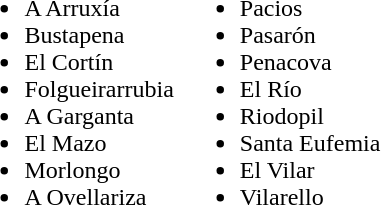<table border=0>
<tr>
<td><br><ul><li>A Arruxía</li><li>Bustapena</li><li>El Cortín</li><li>Folgueirarrubia</li><li>A Garganta</li><li>El Mazo</li><li>Morlongo</li><li>A Ovellariza</li></ul></td>
<td><br><ul><li>Pacios</li><li>Pasarón</li><li>Penacova</li><li>El Río</li><li>Riodopil</li><li>Santa Eufemia</li><li>El Vilar</li><li>Vilarello</li></ul></td>
</tr>
</table>
